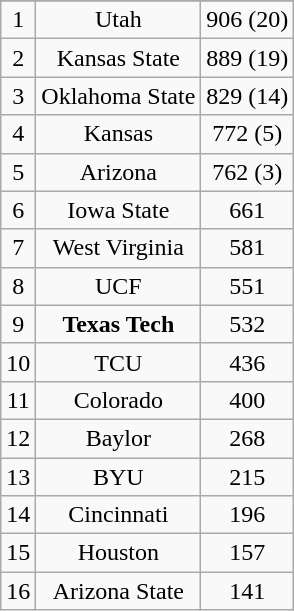<table class="wikitable" style="display: inline-table;">
<tr align="center">
</tr>
<tr align="center">
<td>1</td>
<td>Utah</td>
<td>906 (20)</td>
</tr>
<tr align="center">
<td>2</td>
<td>Kansas State</td>
<td>889 (19)</td>
</tr>
<tr align="center">
<td>3</td>
<td>Oklahoma State</td>
<td>829 (14)</td>
</tr>
<tr align="center">
<td>4</td>
<td>Kansas</td>
<td>772 (5)</td>
</tr>
<tr align="center">
<td>5</td>
<td>Arizona</td>
<td>762 (3)</td>
</tr>
<tr align="center">
<td>6</td>
<td>Iowa State</td>
<td>661</td>
</tr>
<tr align="center">
<td>7</td>
<td>West Virginia</td>
<td>581</td>
</tr>
<tr align="center">
<td>8</td>
<td>UCF</td>
<td>551</td>
</tr>
<tr align="center">
<td>9</td>
<td><strong>Texas Tech</strong></td>
<td>532</td>
</tr>
<tr align="center">
<td>10</td>
<td>TCU</td>
<td>436</td>
</tr>
<tr align="center">
<td>11</td>
<td>Colorado</td>
<td>400</td>
</tr>
<tr align="center">
<td>12</td>
<td>Baylor</td>
<td>268</td>
</tr>
<tr align="center">
<td>13</td>
<td>BYU</td>
<td>215</td>
</tr>
<tr align="center">
<td>14</td>
<td>Cincinnati</td>
<td>196</td>
</tr>
<tr align="center">
<td>15</td>
<td>Houston</td>
<td>157</td>
</tr>
<tr align="center">
<td>16</td>
<td>Arizona State</td>
<td>141</td>
</tr>
</table>
